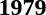<table>
<tr>
<td><strong>1979</strong><br></td>
</tr>
</table>
